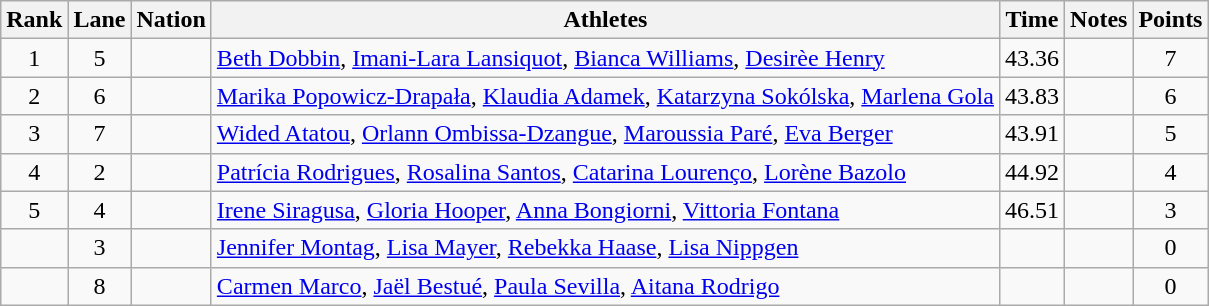<table class="wikitable sortable" style="text-align:center">
<tr>
<th>Rank</th>
<th>Lane</th>
<th>Nation</th>
<th>Athletes</th>
<th>Time</th>
<th>Notes</th>
<th>Points</th>
</tr>
<tr>
<td>1</td>
<td>5</td>
<td align=left></td>
<td align=left><a href='#'>Beth Dobbin</a>, <a href='#'>Imani-Lara Lansiquot</a>, <a href='#'>Bianca Williams</a>, <a href='#'>Desirèe Henry</a></td>
<td>43.36</td>
<td></td>
<td>7</td>
</tr>
<tr>
<td>2</td>
<td>6</td>
<td align=left></td>
<td align=left><a href='#'>Marika Popowicz-Drapała</a>, <a href='#'>Klaudia Adamek</a>, <a href='#'>Katarzyna Sokólska</a>, <a href='#'>Marlena Gola</a></td>
<td>43.83</td>
<td></td>
<td>6</td>
</tr>
<tr>
<td>3</td>
<td>7</td>
<td align=left></td>
<td align=left><a href='#'>Wided Atatou</a>, <a href='#'>Orlann Ombissa-Dzangue</a>, <a href='#'>Maroussia Paré</a>, <a href='#'>Eva Berger</a></td>
<td>43.91</td>
<td></td>
<td>5</td>
</tr>
<tr>
<td>4</td>
<td>2</td>
<td align=left></td>
<td align=left><a href='#'>Patrícia Rodrigues</a>, <a href='#'>Rosalina Santos</a>, <a href='#'>Catarina Lourenço</a>, <a href='#'>Lorène Bazolo</a></td>
<td>44.92</td>
<td></td>
<td>4</td>
</tr>
<tr>
<td>5</td>
<td>4</td>
<td align=left></td>
<td align=left><a href='#'>Irene Siragusa</a>, <a href='#'>Gloria Hooper</a>, <a href='#'>Anna Bongiorni</a>, <a href='#'>Vittoria Fontana</a></td>
<td>46.51</td>
<td></td>
<td>3</td>
</tr>
<tr>
<td></td>
<td>3</td>
<td align=left></td>
<td align=left><a href='#'>Jennifer Montag</a>, <a href='#'>Lisa Mayer</a>, <a href='#'>Rebekka Haase</a>, <a href='#'>Lisa Nippgen</a></td>
<td></td>
<td></td>
<td>0</td>
</tr>
<tr>
<td></td>
<td>8</td>
<td align=left></td>
<td align=left><a href='#'>Carmen Marco</a>, <a href='#'>Jaël Bestué</a>, <a href='#'>Paula Sevilla</a>, <a href='#'>Aitana Rodrigo</a></td>
<td></td>
<td></td>
<td>0</td>
</tr>
</table>
